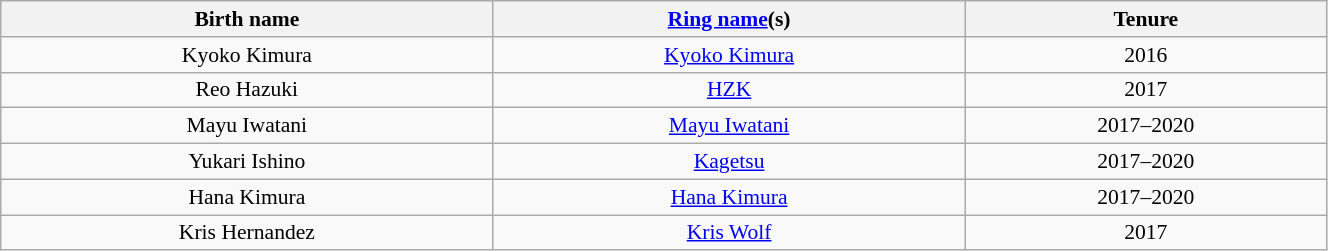<table class="sortable wikitable" style="font-size:90%; text-align:center; width:70%;">
<tr>
<th>Birth name</th>
<th><a href='#'>Ring name</a>(s)</th>
<th>Tenure</th>
</tr>
<tr>
<td>Kyoko Kimura</td>
<td><a href='#'>Kyoko Kimura</a></td>
<td>2016</td>
</tr>
<tr>
<td>Reo Hazuki</td>
<td><a href='#'>HZK</a></td>
<td>2017</td>
</tr>
<tr>
<td>Mayu Iwatani</td>
<td><a href='#'>Mayu Iwatani</a></td>
<td>2017–2020</td>
</tr>
<tr>
<td>Yukari Ishino</td>
<td><a href='#'>Kagetsu</a></td>
<td>2017–2020</td>
</tr>
<tr>
<td>Hana Kimura</td>
<td><a href='#'>Hana Kimura</a></td>
<td>2017–2020</td>
</tr>
<tr>
<td>Kris Hernandez</td>
<td><a href='#'>Kris Wolf</a></td>
<td>2017</td>
</tr>
</table>
